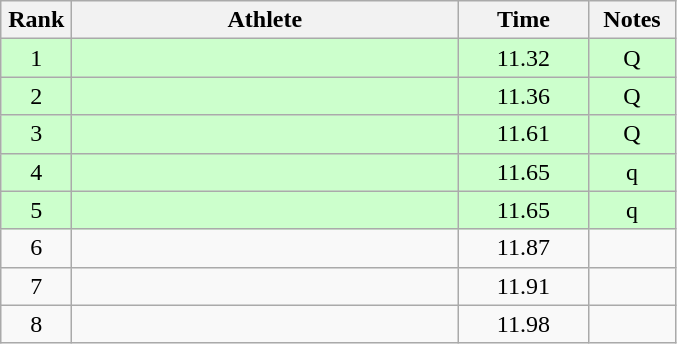<table class="wikitable" style="text-align:center">
<tr>
<th width=40>Rank</th>
<th width=250>Athlete</th>
<th width=80>Time</th>
<th width=50>Notes</th>
</tr>
<tr bgcolor=ccffcc>
<td>1</td>
<td align=left></td>
<td>11.32</td>
<td>Q</td>
</tr>
<tr bgcolor=ccffcc>
<td>2</td>
<td align=left></td>
<td>11.36</td>
<td>Q</td>
</tr>
<tr bgcolor=ccffcc>
<td>3</td>
<td align=left></td>
<td>11.61</td>
<td>Q</td>
</tr>
<tr bgcolor=ccffcc>
<td>4</td>
<td align=left></td>
<td>11.65</td>
<td>q</td>
</tr>
<tr bgcolor=ccffcc>
<td>5</td>
<td align=left></td>
<td>11.65</td>
<td>q</td>
</tr>
<tr>
<td>6</td>
<td align=left></td>
<td>11.87</td>
<td></td>
</tr>
<tr>
<td>7</td>
<td align=left></td>
<td>11.91</td>
<td></td>
</tr>
<tr>
<td>8</td>
<td align=left></td>
<td>11.98</td>
<td></td>
</tr>
</table>
